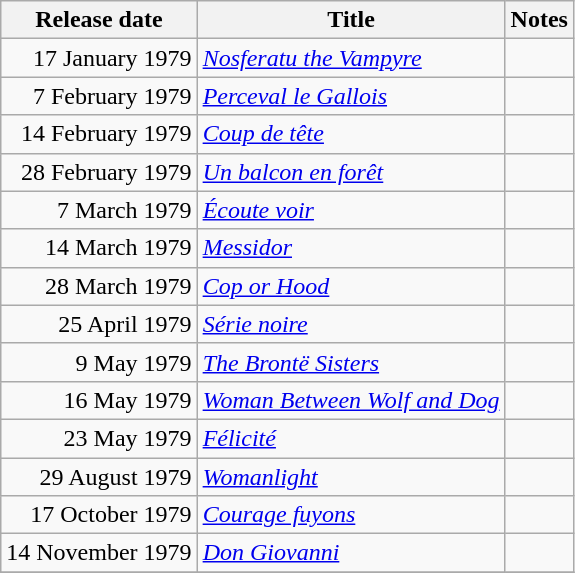<table class="wikitable sortable">
<tr>
<th scope="col">Release date</th>
<th>Title</th>
<th>Notes</th>
</tr>
<tr>
<td style="text-align:right;">17 January 1979</td>
<td><em><a href='#'>Nosferatu the Vampyre</a></em></td>
<td></td>
</tr>
<tr>
<td style="text-align:right;">7 February 1979</td>
<td><em><a href='#'>Perceval le Gallois</a></em></td>
<td></td>
</tr>
<tr>
<td style="text-align:right;">14 February 1979</td>
<td><em><a href='#'>Coup de tête</a></em></td>
<td></td>
</tr>
<tr>
<td style="text-align:right;">28 February 1979</td>
<td><em><a href='#'>Un balcon en forêt</a></em></td>
<td></td>
</tr>
<tr>
<td style="text-align:right;">7 March 1979</td>
<td><em><a href='#'>Écoute voir</a></em></td>
<td></td>
</tr>
<tr>
<td style="text-align:right;">14 March 1979</td>
<td><em><a href='#'>Messidor</a></em></td>
<td></td>
</tr>
<tr>
<td style="text-align:right;">28 March 1979</td>
<td><em><a href='#'>Cop or Hood</a></em></td>
<td></td>
</tr>
<tr>
<td style="text-align:right;">25 April 1979</td>
<td><em><a href='#'>Série noire</a></em></td>
<td></td>
</tr>
<tr>
<td style="text-align:right;">9 May 1979</td>
<td><em><a href='#'>The Brontë Sisters</a></em></td>
<td></td>
</tr>
<tr>
<td style="text-align:right;">16 May 1979</td>
<td><em><a href='#'>Woman Between Wolf and Dog</a></em></td>
<td></td>
</tr>
<tr>
<td style="text-align:right;">23 May 1979</td>
<td><em><a href='#'>Félicité</a></em></td>
<td></td>
</tr>
<tr>
<td style="text-align:right;">29 August 1979</td>
<td><em><a href='#'>Womanlight</a></em></td>
<td></td>
</tr>
<tr>
<td style="text-align:right;">17 October 1979</td>
<td><em><a href='#'>Courage fuyons</a></em></td>
<td></td>
</tr>
<tr>
<td style="text-align:right;">14 November 1979</td>
<td><em><a href='#'>Don Giovanni</a></em></td>
<td></td>
</tr>
<tr>
</tr>
</table>
